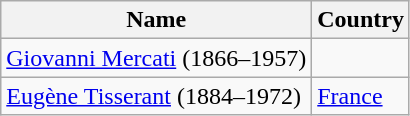<table class="wikitable sortable">
<tr>
<th>Name</th>
<th>Country</th>
</tr>
<tr>
<td><a href='#'>Giovanni Mercati</a> (1866–1957)</td>
<td></td>
</tr>
<tr>
<td><a href='#'>Eugène Tisserant</a> (1884–1972)</td>
<td> <a href='#'>France</a></td>
</tr>
</table>
